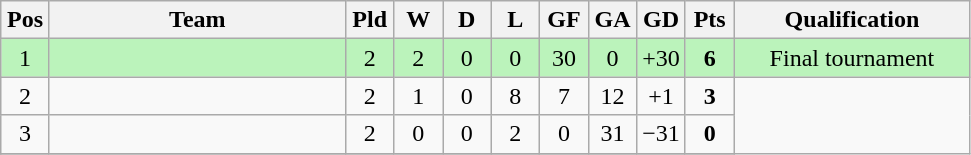<table class="wikitable" border="1" style="text-align: center;">
<tr>
<th width="25"><abbr>Pos</abbr></th>
<th width="190">Team</th>
<th width="25"><abbr>Pld</abbr></th>
<th width="25"><abbr>W</abbr></th>
<th width="25"><abbr>D</abbr></th>
<th width="25"><abbr>L</abbr></th>
<th width="25"><abbr>GF</abbr></th>
<th width="25"><abbr>GA</abbr></th>
<th width="25"><abbr>GD</abbr></th>
<th width="25"><abbr>Pts</abbr></th>
<th width="150">Qualification</th>
</tr>
<tr bgcolor = #BBF3BB>
<td>1</td>
<td align="left"></td>
<td>2</td>
<td>2</td>
<td>0</td>
<td>0</td>
<td>30</td>
<td>0</td>
<td>+30</td>
<td><strong>6</strong></td>
<td>Final tournament</td>
</tr>
<tr>
<td>2</td>
<td align="left"></td>
<td>2</td>
<td>1</td>
<td>0</td>
<td>8</td>
<td>7</td>
<td>12</td>
<td>+1</td>
<td><strong>3</strong></td>
</tr>
<tr>
<td>3</td>
<td align="left"></td>
<td>2</td>
<td>0</td>
<td>0</td>
<td>2</td>
<td>0</td>
<td>31</td>
<td>−31</td>
<td><strong>0</strong></td>
</tr>
<tr>
</tr>
</table>
